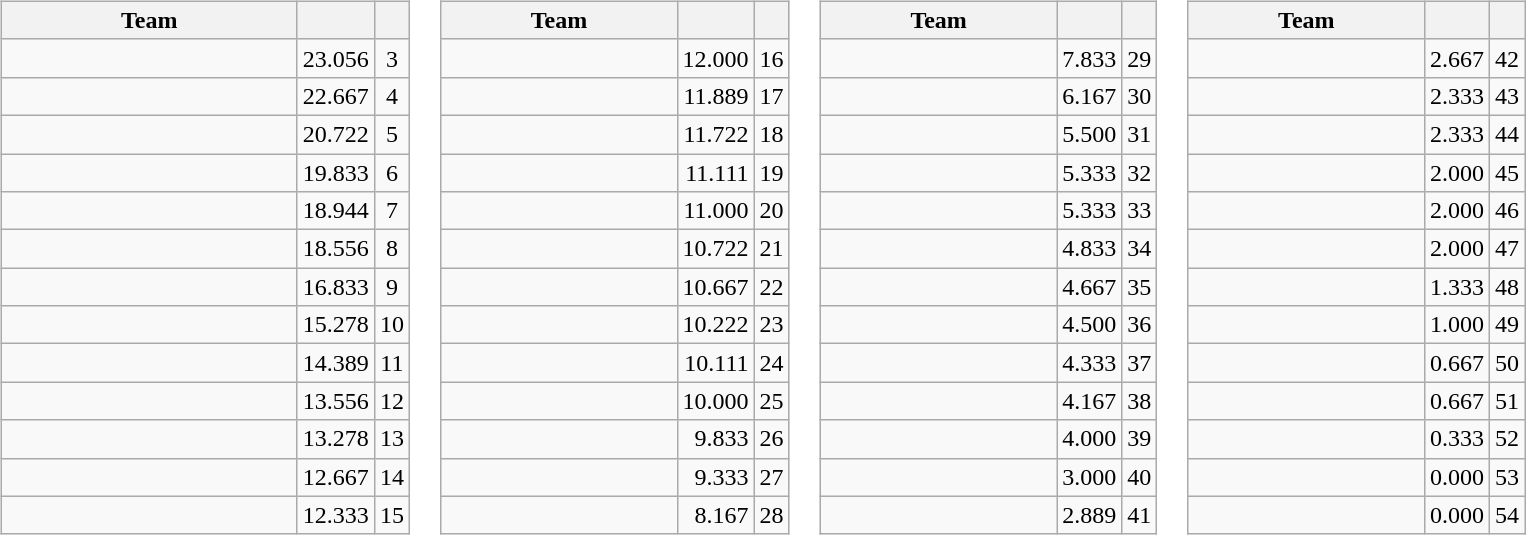<table>
<tr valign=top>
<td><br><table class="wikitable">
<tr>
<th width=190>Team</th>
<th></th>
<th></th>
</tr>
<tr>
<td></td>
<td align=right>23.056</td>
<td align=center>3</td>
</tr>
<tr>
<td></td>
<td align=right>22.667</td>
<td align=center>4</td>
</tr>
<tr>
<td></td>
<td align=right>20.722</td>
<td align=center>5</td>
</tr>
<tr>
<td></td>
<td align=right>19.833</td>
<td align=center>6</td>
</tr>
<tr>
<td></td>
<td align=right>18.944</td>
<td align=center>7</td>
</tr>
<tr>
<td></td>
<td align=right>18.556</td>
<td align=center>8</td>
</tr>
<tr>
<td></td>
<td align=right>16.833</td>
<td align=center>9</td>
</tr>
<tr>
<td></td>
<td align=right>15.278</td>
<td align=center>10</td>
</tr>
<tr>
<td></td>
<td align=right>14.389</td>
<td align=center>11</td>
</tr>
<tr>
<td></td>
<td align=right>13.556</td>
<td align=center>12</td>
</tr>
<tr>
<td></td>
<td align=right>13.278</td>
<td align=center>13</td>
</tr>
<tr>
<td></td>
<td align=right>12.667</td>
<td align=center>14</td>
</tr>
<tr>
<td></td>
<td align=right>12.333</td>
<td align=center>15</td>
</tr>
</table>
</td>
<td><br><table class="wikitable">
<tr>
<th width=150>Team</th>
<th></th>
<th></th>
</tr>
<tr>
<td></td>
<td align=right>12.000</td>
<td align=center>16</td>
</tr>
<tr>
<td></td>
<td align=right>11.889</td>
<td align=center>17</td>
</tr>
<tr>
<td></td>
<td align=right>11.722</td>
<td align=center>18</td>
</tr>
<tr>
<td></td>
<td align=right>11.111</td>
<td align=center>19</td>
</tr>
<tr>
<td></td>
<td align=right>11.000</td>
<td align=center>20</td>
</tr>
<tr>
<td></td>
<td align=right>10.722</td>
<td align=center>21</td>
</tr>
<tr>
<td></td>
<td align=right>10.667</td>
<td align=center>22</td>
</tr>
<tr>
<td></td>
<td align=right>10.222</td>
<td align=center>23</td>
</tr>
<tr>
<td></td>
<td align=right>10.111</td>
<td align=center>24</td>
</tr>
<tr>
<td></td>
<td align=right>10.000</td>
<td align=center>25</td>
</tr>
<tr>
<td></td>
<td align=right>9.833</td>
<td align=center>26</td>
</tr>
<tr>
<td></td>
<td align=right>9.333</td>
<td align=center>27</td>
</tr>
<tr>
<td></td>
<td align=right>8.167</td>
<td align=center>28</td>
</tr>
</table>
</td>
<td><br><table class="wikitable">
<tr>
<th width=150>Team</th>
<th></th>
<th></th>
</tr>
<tr>
<td></td>
<td align=right>7.833</td>
<td align=center>29</td>
</tr>
<tr>
<td></td>
<td align=right>6.167</td>
<td align=center>30</td>
</tr>
<tr>
<td></td>
<td align=right>5.500</td>
<td align=center>31</td>
</tr>
<tr>
<td></td>
<td align=right>5.333</td>
<td align=center>32</td>
</tr>
<tr>
<td></td>
<td align=right>5.333</td>
<td align=center>33</td>
</tr>
<tr>
<td></td>
<td align=right>4.833</td>
<td align=center>34</td>
</tr>
<tr>
<td></td>
<td align=right>4.667</td>
<td align=center>35</td>
</tr>
<tr>
<td></td>
<td align=right>4.500</td>
<td align=center>36</td>
</tr>
<tr>
<td></td>
<td align=right>4.333</td>
<td align=center>37</td>
</tr>
<tr>
<td></td>
<td align=right>4.167</td>
<td align=center>38</td>
</tr>
<tr>
<td></td>
<td align=right>4.000</td>
<td align=center>39</td>
</tr>
<tr>
<td></td>
<td align=right>3.000</td>
<td align=center>40</td>
</tr>
<tr>
<td></td>
<td align=right>2.889</td>
<td align=center>41</td>
</tr>
</table>
</td>
<td><br><table class="wikitable">
<tr>
<th width=150>Team</th>
<th></th>
<th></th>
</tr>
<tr>
<td></td>
<td align=right>2.667</td>
<td align=center>42</td>
</tr>
<tr>
<td></td>
<td align=right>2.333</td>
<td align=center>43</td>
</tr>
<tr>
<td></td>
<td align=right>2.333</td>
<td align=center>44</td>
</tr>
<tr>
<td></td>
<td align=right>2.000</td>
<td align=center>45</td>
</tr>
<tr>
<td></td>
<td align=right>2.000</td>
<td align=center>46</td>
</tr>
<tr>
<td></td>
<td align=right>2.000</td>
<td align=center>47</td>
</tr>
<tr>
<td></td>
<td align=right>1.333</td>
<td align=center>48</td>
</tr>
<tr>
<td></td>
<td align=right>1.000</td>
<td align=center>49</td>
</tr>
<tr>
<td></td>
<td align=right>0.667</td>
<td align=center>50</td>
</tr>
<tr>
<td></td>
<td align=right>0.667</td>
<td align=center>51</td>
</tr>
<tr>
<td></td>
<td align=right>0.333</td>
<td align=center>52</td>
</tr>
<tr>
<td></td>
<td align=right>0.000</td>
<td align=center>53</td>
</tr>
<tr>
<td></td>
<td align=right>0.000</td>
<td align=center>54</td>
</tr>
</table>
</td>
</tr>
</table>
